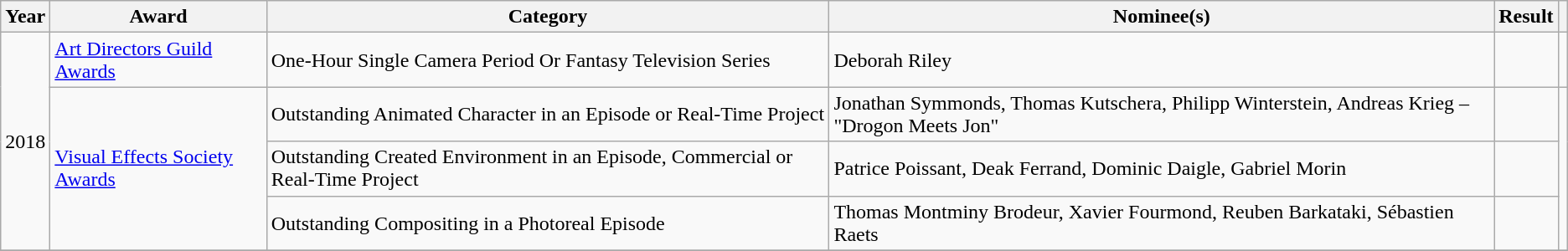<table class="wikitable sortable plainrowheaders">
<tr>
<th>Year</th>
<th>Award</th>
<th>Category</th>
<th>Nominee(s)</th>
<th>Result</th>
<th class="unsortable"></th>
</tr>
<tr>
<td rowspan=4>2018</td>
<td scope="row"><a href='#'>Art Directors Guild Awards</a></td>
<td scope="row">One-Hour Single Camera Period Or Fantasy Television Series</td>
<td scope="row">Deborah Riley</td>
<td></td>
<td></td>
</tr>
<tr>
<td scope="row" rowspan="3"><a href='#'>Visual Effects Society Awards</a></td>
<td scope="row">Outstanding Animated Character in an Episode or Real-Time Project</td>
<td scope="row">Jonathan Symmonds, Thomas Kutschera, Philipp Winterstein, Andreas Krieg – "Drogon Meets Jon"</td>
<td></td>
<td rowspan="3"></td>
</tr>
<tr>
<td scope="row">Outstanding Created Environment in an Episode, Commercial or Real-Time Project</td>
<td scope="row">Patrice Poissant, Deak Ferrand, Dominic Daigle, Gabriel Morin</td>
<td></td>
</tr>
<tr>
<td scope="row">Outstanding Compositing in a Photoreal Episode</td>
<td scope="row">Thomas Montminy Brodeur, Xavier Fourmond, Reuben Barkataki, Sébastien Raets</td>
<td></td>
</tr>
<tr>
</tr>
</table>
